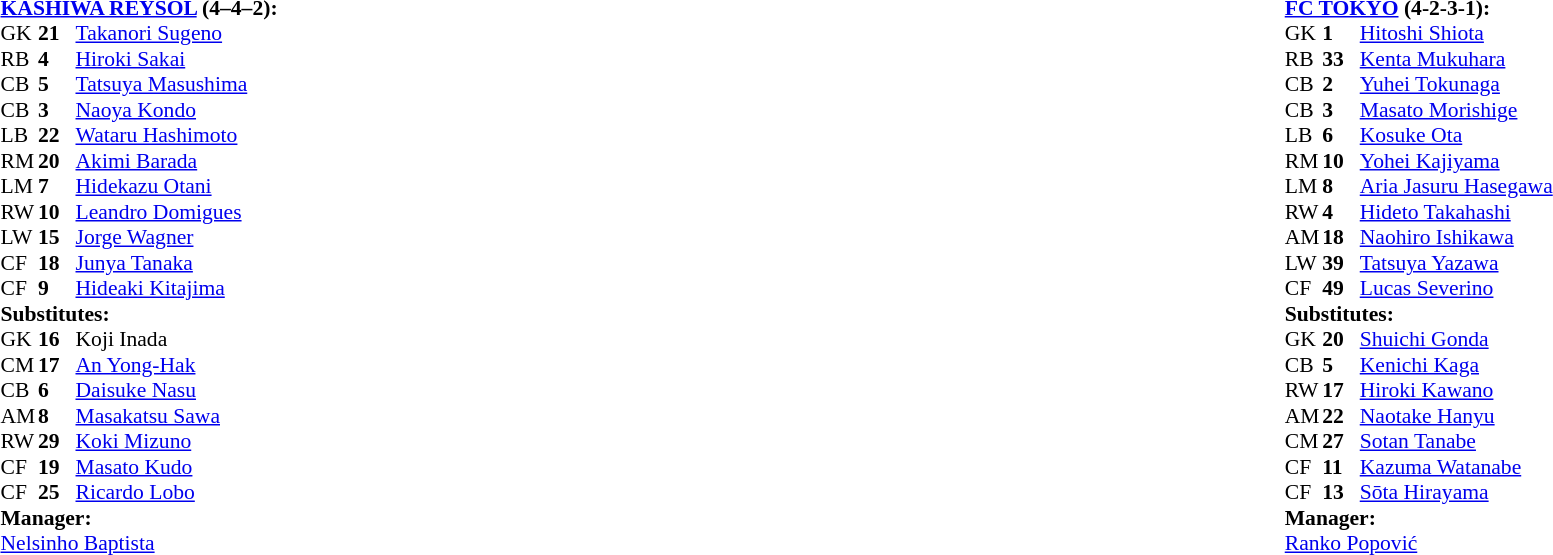<table width="100%">
<tr>
<td valign="top" width="50%"><br><table style="font-size: 90%" cellspacing="0" cellpadding="0">
<tr>
<td colspan="4"><br><strong><a href='#'>KASHIWA REYSOL</a> (4–4–2):</strong></td>
</tr>
<tr>
<th width=25></th>
<th width=25></th>
</tr>
<tr>
<td>GK</td>
<td><strong>21</strong></td>
<td> <a href='#'>Takanori Sugeno</a></td>
<td></td>
<td></td>
</tr>
<tr>
<td>RB</td>
<td><strong>4</strong></td>
<td> <a href='#'>Hiroki Sakai</a></td>
<td></td>
<td></td>
</tr>
<tr>
<td>CB</td>
<td><strong>5</strong></td>
<td> <a href='#'>Tatsuya Masushima</a></td>
<td></td>
<td></td>
</tr>
<tr>
<td>CB</td>
<td><strong>3</strong></td>
<td> <a href='#'>Naoya Kondo</a></td>
<td></td>
<td></td>
</tr>
<tr>
<td>LB</td>
<td><strong>22</strong></td>
<td> <a href='#'>Wataru Hashimoto</a></td>
<td></td>
<td></td>
</tr>
<tr>
<td>RM</td>
<td><strong>20</strong></td>
<td>  <a href='#'>Akimi Barada</a></td>
<td></td>
<td></td>
</tr>
<tr>
<td>LM</td>
<td><strong>7</strong></td>
<td> <a href='#'>Hidekazu Otani</a></td>
<td></td>
<td></td>
<td></td>
</tr>
<tr>
<td>RW</td>
<td><strong>10</strong></td>
<td> <a href='#'>Leandro Domigues</a></td>
<td></td>
<td></td>
</tr>
<tr>
<td>LW</td>
<td><strong>15</strong></td>
<td> <a href='#'>Jorge Wagner</a></td>
<td></td>
<td></td>
</tr>
<tr>
<td>CF</td>
<td><strong>18</strong></td>
<td> <a href='#'>Junya Tanaka</a></td>
<td></td>
<td></td>
<td></td>
</tr>
<tr>
<td>CF</td>
<td><strong>9</strong></td>
<td> <a href='#'>Hideaki Kitajima</a></td>
<td></td>
<td></td>
<td></td>
</tr>
<tr>
<td colspan=3><strong>Substitutes:</strong></td>
</tr>
<tr>
<td>GK</td>
<td><strong>16</strong></td>
<td> Koji Inada</td>
<td></td>
<td></td>
</tr>
<tr>
<td>CM</td>
<td><strong>17</strong></td>
<td> <a href='#'>An Yong-Hak</a></td>
<td></td>
<td></td>
<td></td>
</tr>
<tr>
<td>CB</td>
<td><strong>6</strong></td>
<td> <a href='#'>Daisuke Nasu</a></td>
<td></td>
<td></td>
</tr>
<tr>
<td>AM</td>
<td><strong>8</strong></td>
<td> <a href='#'>Masakatsu Sawa</a></td>
<td></td>
<td></td>
<td></td>
</tr>
<tr>
<td>RW</td>
<td><strong>29</strong></td>
<td> <a href='#'>Koki Mizuno</a></td>
<td></td>
<td></td>
</tr>
<tr>
<td>CF</td>
<td><strong>19</strong></td>
<td> <a href='#'>Masato Kudo</a></td>
<td></td>
<td></td>
</tr>
<tr>
<td>CF</td>
<td><strong>25</strong></td>
<td> <a href='#'>Ricardo Lobo</a></td>
<td></td>
<td></td>
<td></td>
</tr>
<tr>
<td colspan=3><strong>Manager:</strong></td>
</tr>
<tr>
<td colspan="4"> <a href='#'>Nelsinho Baptista</a></td>
</tr>
</table>
</td>
<td valign="top"></td>
<td valign="top" width="50%"><br><table style="font-size: 90%" cellspacing="0" cellpadding="0" align=center>
<tr>
<td colspan="4"><br><strong><a href='#'>FC TOKYO</a> (4-2-3-1):</strong></td>
</tr>
<tr>
<th width=25></th>
<th width=25></th>
</tr>
<tr>
<td>GK</td>
<td><strong>1</strong></td>
<td> <a href='#'>Hitoshi Shiota</a></td>
<td></td>
<td></td>
</tr>
<tr>
<td>RB</td>
<td><strong>33</strong></td>
<td> <a href='#'>Kenta Mukuhara</a></td>
<td></td>
<td></td>
</tr>
<tr>
<td>CB</td>
<td><strong>2</strong></td>
<td> <a href='#'>Yuhei Tokunaga</a></td>
<td></td>
<td></td>
</tr>
<tr>
<td>CB</td>
<td><strong>3</strong></td>
<td> <a href='#'>Masato Morishige</a></td>
<td></td>
<td></td>
</tr>
<tr>
<td>LB</td>
<td><strong>6</strong></td>
<td> <a href='#'>Kosuke Ota</a></td>
<td></td>
<td></td>
</tr>
<tr>
<td>RM</td>
<td><strong>10</strong></td>
<td> <a href='#'>Yohei Kajiyama</a></td>
<td></td>
<td></td>
</tr>
<tr>
<td>LM</td>
<td><strong>8</strong></td>
<td> <a href='#'>Aria Jasuru Hasegawa</a></td>
<td></td>
<td></td>
</tr>
<tr>
<td>RW</td>
<td><strong>4</strong></td>
<td> <a href='#'>Hideto Takahashi</a></td>
<td></td>
<td></td>
<td></td>
</tr>
<tr>
<td>AM</td>
<td><strong>18</strong></td>
<td> <a href='#'>Naohiro Ishikawa</a></td>
<td></td>
<td></td>
<td></td>
</tr>
<tr>
<td>LW</td>
<td><strong>39</strong></td>
<td> <a href='#'>Tatsuya Yazawa</a></td>
<td></td>
<td></td>
<td></td>
</tr>
<tr>
<td>CF</td>
<td><strong>49</strong></td>
<td> <a href='#'>Lucas Severino</a></td>
<td></td>
<td></td>
</tr>
<tr>
<td colspan=3><strong>Substitutes:</strong></td>
</tr>
<tr>
<td>GK</td>
<td><strong>20</strong></td>
<td> <a href='#'>Shuichi Gonda</a></td>
<td></td>
<td></td>
</tr>
<tr>
<td>CB</td>
<td><strong>5</strong></td>
<td> <a href='#'>Kenichi Kaga</a></td>
<td></td>
<td></td>
</tr>
<tr>
<td>RW</td>
<td><strong>17</strong></td>
<td> <a href='#'>Hiroki Kawano</a></td>
<td></td>
<td></td>
<td></td>
</tr>
<tr>
<td>AM</td>
<td><strong>22</strong></td>
<td> <a href='#'>Naotake Hanyu</a></td>
<td></td>
<td></td>
<td></td>
</tr>
<tr>
<td>CM</td>
<td><strong>27</strong></td>
<td> <a href='#'>Sotan Tanabe</a></td>
<td></td>
<td></td>
</tr>
<tr>
<td>CF</td>
<td><strong>11</strong></td>
<td> <a href='#'>Kazuma Watanabe</a></td>
<td></td>
<td></td>
<td></td>
</tr>
<tr>
<td>CF</td>
<td><strong>13</strong></td>
<td> <a href='#'>Sōta Hirayama</a></td>
<td></td>
<td></td>
</tr>
<tr>
<td colspan=3><strong>Manager:</strong></td>
</tr>
<tr>
<td colspan="4"> <a href='#'>Ranko Popović</a></td>
</tr>
<tr>
</tr>
</table>
</td>
</tr>
</table>
